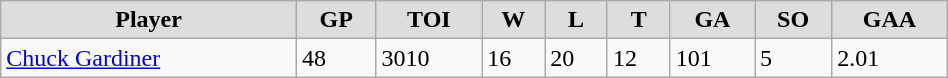<table class="wikitable" width="50%">
<tr align="center"  bgcolor="#dddddd">
<td><strong>Player</strong></td>
<td><strong>GP</strong></td>
<td><strong>TOI</strong></td>
<td><strong>W</strong></td>
<td><strong>L</strong></td>
<td><strong>T</strong></td>
<td><strong>GA</strong></td>
<td><strong>SO</strong></td>
<td><strong>GAA</strong></td>
</tr>
<tr>
<td><a href='#'>Chuck Gardiner</a></td>
<td>48</td>
<td>3010</td>
<td>16</td>
<td>20</td>
<td>12</td>
<td>101</td>
<td>5</td>
<td>2.01</td>
</tr>
</table>
